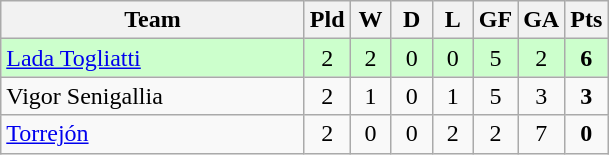<table class="wikitable" style="text-align: center;">
<tr>
<th width=195>Team</th>
<th width=20>Pld</th>
<th width=20>W</th>
<th width=20>D</th>
<th width=20>L</th>
<th width=20>GF</th>
<th width=20>GA</th>
<th width=20>Pts</th>
</tr>
<tr align="center" style="background:#ccffcc;">
<td align="left"> <a href='#'>Lada Togliatti</a></td>
<td>2</td>
<td>2</td>
<td>0</td>
<td>0</td>
<td>5</td>
<td>2</td>
<td><strong>6</strong></td>
</tr>
<tr align="center">
<td align="left"> Vigor Senigallia</td>
<td>2</td>
<td>1</td>
<td>0</td>
<td>1</td>
<td>5</td>
<td>3</td>
<td><strong>3</strong></td>
</tr>
<tr align="center">
<td align="left"> <a href='#'>Torrejón</a></td>
<td>2</td>
<td>0</td>
<td>0</td>
<td>2</td>
<td>2</td>
<td>7</td>
<td><strong>0</strong></td>
</tr>
</table>
